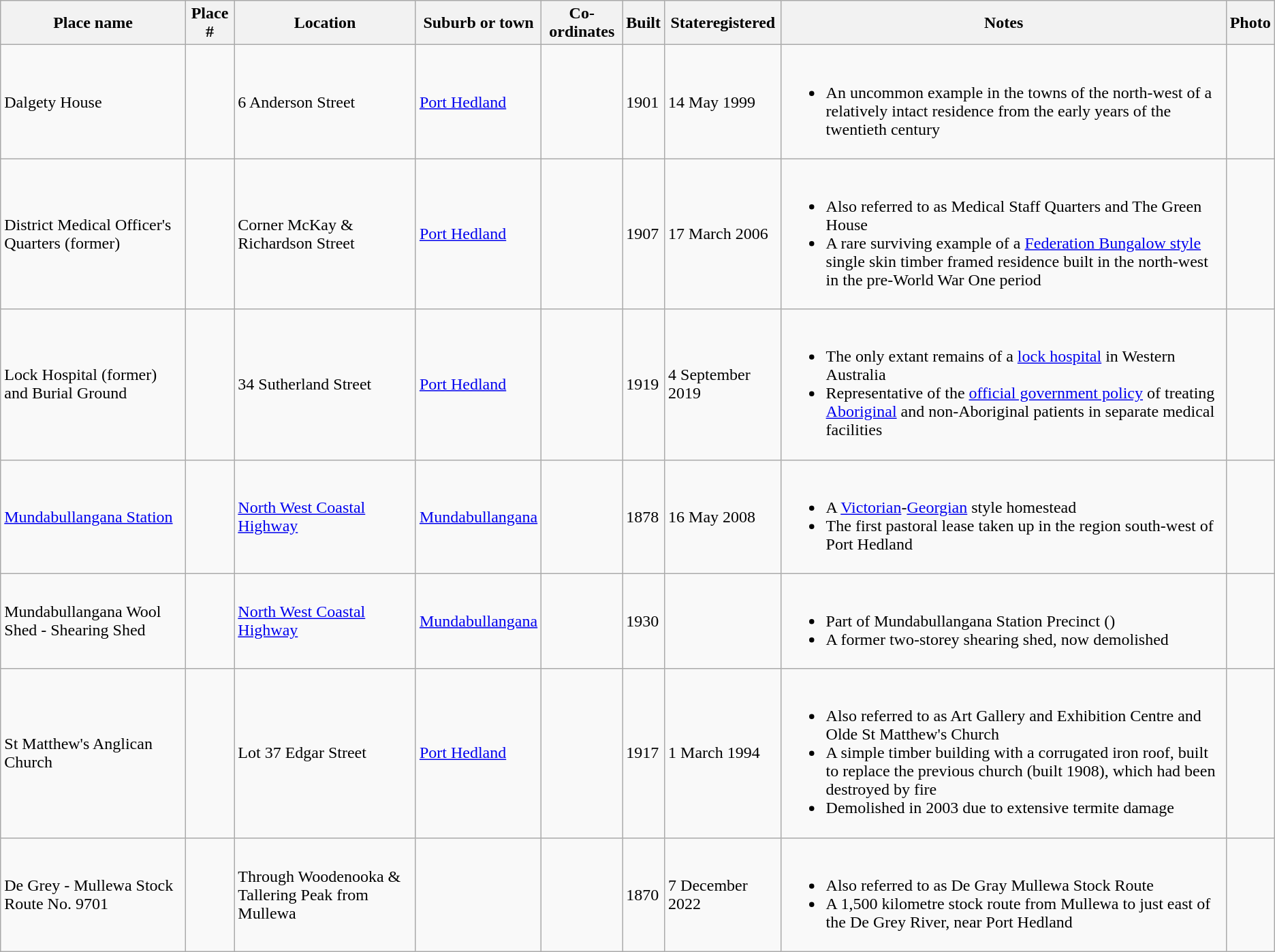<table class="wikitable sortable">
<tr>
<th>Place name</th>
<th>Place #</th>
<th>Location</th>
<th>Suburb or town</th>
<th>Co-ordinates</th>
<th>Built</th>
<th>Stateregistered</th>
<th class="unsortable">Notes</th>
<th class="unsortable">Photo</th>
</tr>
<tr>
<td>Dalgety House</td>
<td></td>
<td>6 Anderson Street</td>
<td><a href='#'>Port Hedland</a></td>
<td></td>
<td>1901</td>
<td>14 May 1999</td>
<td><br><ul><li>An uncommon example in the towns of the north-west of a relatively intact residence from the early years of the twentieth century</li></ul></td>
<td></td>
</tr>
<tr>
<td>District Medical Officer's Quarters (former)</td>
<td></td>
<td>Corner McKay & Richardson Street</td>
<td><a href='#'>Port Hedland</a></td>
<td></td>
<td>1907</td>
<td>17 March 2006</td>
<td><br><ul><li>Also referred to as Medical Staff Quarters and The Green House</li><li>A rare surviving example of a <a href='#'>Federation Bungalow style</a> single skin timber framed residence built in the north-west in the pre-World War One period</li></ul></td>
<td></td>
</tr>
<tr>
<td>Lock Hospital (former) and Burial Ground</td>
<td></td>
<td>34 Sutherland Street</td>
<td><a href='#'>Port Hedland</a></td>
<td></td>
<td>1919</td>
<td>4 September 2019</td>
<td><br><ul><li>The only extant remains of a <a href='#'>lock hospital</a> in Western Australia</li><li>Representative of the <a href='#'>official government policy</a> of treating <a href='#'>Aboriginal</a> and non-Aboriginal patients in separate medical facilities</li></ul></td>
<td></td>
</tr>
<tr>
<td><a href='#'>Mundabullangana Station</a></td>
<td></td>
<td><a href='#'>North West Coastal Highway</a></td>
<td><a href='#'>Mundabullangana</a></td>
<td></td>
<td>1878</td>
<td>16 May 2008</td>
<td><br><ul><li>A <a href='#'>Victorian</a>-<a href='#'>Georgian</a> style homestead</li><li>The first pastoral lease taken up in the region south-west of Port Hedland</li></ul></td>
<td></td>
</tr>
<tr>
<td>Mundabullangana Wool Shed - Shearing Shed</td>
<td></td>
<td><a href='#'>North West Coastal Highway</a></td>
<td><a href='#'>Mundabullangana</a></td>
<td></td>
<td>1930</td>
<td></td>
<td><br><ul><li>Part of Mundabullangana Station Precinct ()</li><li>A former two-storey shearing shed, now demolished</li></ul></td>
<td></td>
</tr>
<tr>
<td>St Matthew's Anglican Church</td>
<td></td>
<td>Lot 37 Edgar Street</td>
<td><a href='#'>Port Hedland</a></td>
<td></td>
<td>1917</td>
<td>1 March 1994</td>
<td><br><ul><li>Also referred to as Art Gallery and Exhibition Centre and Olde St Matthew's Church</li><li>A simple timber building with a corrugated iron roof, built to replace the previous church (built 1908), which had been destroyed by fire</li><li>Demolished in 2003 due to extensive termite damage</li></ul></td>
<td></td>
</tr>
<tr>
<td>De Grey - Mullewa Stock Route No. 9701</td>
<td></td>
<td>Through Woodenooka & Tallering Peak from Mullewa</td>
<td></td>
<td></td>
<td>1870</td>
<td>7 December 2022</td>
<td><br><ul><li>Also referred to as De Gray Mullewa Stock Route</li><li>A 1,500 kilometre stock route from  Mullewa to just east of the De Grey River, near Port Hedland</li></ul></td>
<td></td>
</tr>
</table>
